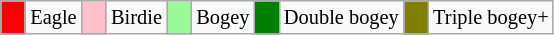<table class="wikitable" span = 50 style="font-size:85%">
<tr>
<td style="background: Red;" width=10></td>
<td>Eagle</td>
<td style="background: Pink;" width=10></td>
<td>Birdie</td>
<td style="background: PaleGreen;" width=10></td>
<td>Bogey</td>
<td style="background: Green;" width=10></td>
<td>Double bogey</td>
<td style="background: Olive;" width=10></td>
<td>Triple bogey+</td>
</tr>
</table>
